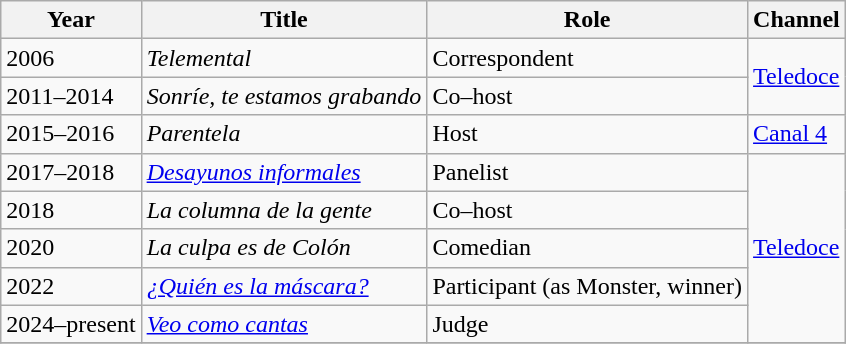<table class="wikitable sortable">
<tr>
<th scope="col">Year</th>
<th scope="col">Title</th>
<th scope="col">Role</th>
<th scope="col" class="unsortable">Channel</th>
</tr>
<tr>
<td>2006</td>
<td><em>Telemental</em></td>
<td>Correspondent</td>
<td rowspan="2"><a href='#'>Teledoce</a></td>
</tr>
<tr>
<td>2011–2014</td>
<td><em>Sonríe, te estamos grabando</em></td>
<td>Co–host</td>
</tr>
<tr>
<td>2015–2016</td>
<td><em>Parentela</em></td>
<td>Host</td>
<td><a href='#'>Canal 4</a></td>
</tr>
<tr>
<td>2017–2018</td>
<td><em><a href='#'>Desayunos informales</a></em></td>
<td>Panelist</td>
<td rowspan="5"><a href='#'>Teledoce</a></td>
</tr>
<tr>
<td>2018</td>
<td><em>La columna de la gente</em></td>
<td>Co–host</td>
</tr>
<tr>
<td>2020</td>
<td><em>La culpa es de Colón</em></td>
<td>Comedian</td>
</tr>
<tr>
<td>2022</td>
<td><em><a href='#'>¿Quién es la máscara?</a></em></td>
<td>Participant (as Monster, winner)</td>
</tr>
<tr>
<td>2024–present</td>
<td><em><a href='#'>Veo como cantas</a></em></td>
<td>Judge</td>
</tr>
<tr>
</tr>
</table>
